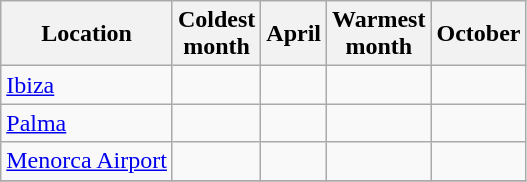<table class="wikitable sortable nowrap" style="text-align: center;">
<tr>
<th>Location</th>
<th>Coldest<br>month</th>
<th>April</th>
<th>Warmest<br>month</th>
<th>October</th>
</tr>
<tr>
<td style="text-align: left;"><a href='#'>Ibiza</a></td>
<td></td>
<td></td>
<td></td>
<td></td>
</tr>
<tr>
<td style="text-align: left;"><a href='#'>Palma</a></td>
<td></td>
<td></td>
<td></td>
<td></td>
</tr>
<tr>
<td style="text-align: left;"><a href='#'>Menorca Airport</a></td>
<td></td>
<td></td>
<td></td>
<td></td>
</tr>
<tr>
</tr>
</table>
